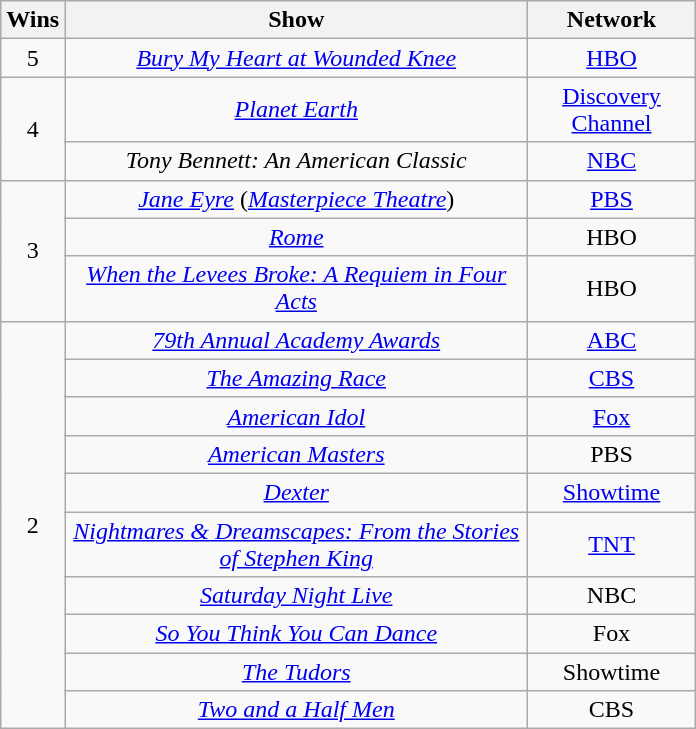<table class="wikitable sortable" style="text-align: center; max-width:29em">
<tr>
<th scope="col">Wins</th>
<th scope="col">Show</th>
<th scope="col">Network</th>
</tr>
<tr>
<td scope="row">5</td>
<td><em><a href='#'>Bury My Heart at Wounded Knee</a></em></td>
<td><a href='#'>HBO</a></td>
</tr>
<tr>
<td scope="row" rowspan="2">4</td>
<td><em><a href='#'>Planet Earth</a></em></td>
<td><a href='#'>Discovery Channel</a></td>
</tr>
<tr>
<td><em>Tony Bennett: An American Classic</em></td>
<td><a href='#'>NBC</a></td>
</tr>
<tr>
<td scope="row" rowspan="3">3</td>
<td><em><a href='#'>Jane Eyre</a></em> (<em><a href='#'>Masterpiece Theatre</a></em>)</td>
<td><a href='#'>PBS</a></td>
</tr>
<tr>
<td><em><a href='#'>Rome</a></em></td>
<td>HBO</td>
</tr>
<tr>
<td><em><a href='#'>When the Levees Broke: A Requiem in Four Acts</a></em></td>
<td>HBO</td>
</tr>
<tr>
<td scope="row" rowspan="10">2</td>
<td><em><a href='#'>79th Annual Academy Awards</a></em></td>
<td><a href='#'>ABC</a></td>
</tr>
<tr>
<td data-sort-value="Amazing Race"><em><a href='#'>The Amazing Race</a></em></td>
<td><a href='#'>CBS</a></td>
</tr>
<tr>
<td><em><a href='#'>American Idol</a></em></td>
<td><a href='#'>Fox</a></td>
</tr>
<tr>
<td><em><a href='#'>American Masters</a></em></td>
<td>PBS</td>
</tr>
<tr>
<td><em><a href='#'>Dexter</a></em></td>
<td><a href='#'>Showtime</a></td>
</tr>
<tr>
<td><em><a href='#'>Nightmares & Dreamscapes: From the Stories of Stephen King</a></em></td>
<td><a href='#'>TNT</a></td>
</tr>
<tr>
<td><em><a href='#'>Saturday Night Live</a></em></td>
<td>NBC</td>
</tr>
<tr>
<td><em><a href='#'>So You Think You Can Dance</a></em></td>
<td>Fox</td>
</tr>
<tr>
<td data-sort-value="Tudors"><em><a href='#'>The Tudors</a></em></td>
<td>Showtime</td>
</tr>
<tr>
<td><em><a href='#'>Two and a Half Men</a></em></td>
<td>CBS</td>
</tr>
</table>
